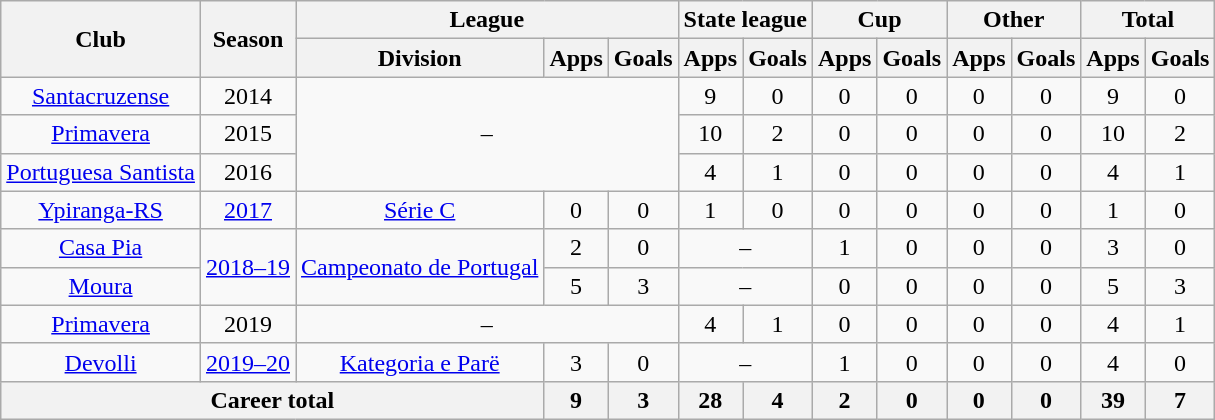<table class="wikitable" style="text-align: center">
<tr>
<th rowspan="2">Club</th>
<th rowspan="2">Season</th>
<th colspan="3">League</th>
<th colspan="2">State league</th>
<th colspan="2">Cup</th>
<th colspan="2">Other</th>
<th colspan="2">Total</th>
</tr>
<tr>
<th>Division</th>
<th>Apps</th>
<th>Goals</th>
<th>Apps</th>
<th>Goals</th>
<th>Apps</th>
<th>Goals</th>
<th>Apps</th>
<th>Goals</th>
<th>Apps</th>
<th>Goals</th>
</tr>
<tr>
<td><a href='#'>Santacruzense</a></td>
<td>2014</td>
<td colspan="3" rowspan="3">–</td>
<td>9</td>
<td>0</td>
<td>0</td>
<td>0</td>
<td>0</td>
<td>0</td>
<td>9</td>
<td>0</td>
</tr>
<tr>
<td><a href='#'>Primavera</a></td>
<td>2015</td>
<td>10</td>
<td>2</td>
<td>0</td>
<td>0</td>
<td>0</td>
<td>0</td>
<td>10</td>
<td>2</td>
</tr>
<tr>
<td><a href='#'>Portuguesa Santista</a></td>
<td>2016</td>
<td>4</td>
<td>1</td>
<td>0</td>
<td>0</td>
<td>0</td>
<td>0</td>
<td>4</td>
<td>1</td>
</tr>
<tr>
<td><a href='#'>Ypiranga-RS</a></td>
<td><a href='#'>2017</a></td>
<td><a href='#'>Série C</a></td>
<td>0</td>
<td>0</td>
<td>1</td>
<td>0</td>
<td>0</td>
<td>0</td>
<td>0</td>
<td>0</td>
<td>1</td>
<td>0</td>
</tr>
<tr>
<td><a href='#'>Casa Pia</a></td>
<td rowspan="2"><a href='#'>2018–19</a></td>
<td rowspan="2"><a href='#'>Campeonato de Portugal</a></td>
<td>2</td>
<td>0</td>
<td colspan="2">–</td>
<td>1</td>
<td>0</td>
<td>0</td>
<td>0</td>
<td>3</td>
<td>0</td>
</tr>
<tr>
<td><a href='#'>Moura</a></td>
<td>5</td>
<td>3</td>
<td colspan="2">–</td>
<td>0</td>
<td>0</td>
<td>0</td>
<td>0</td>
<td>5</td>
<td>3</td>
</tr>
<tr>
<td><a href='#'>Primavera</a></td>
<td>2019</td>
<td colspan="3">–</td>
<td>4</td>
<td>1</td>
<td>0</td>
<td>0</td>
<td>0</td>
<td>0</td>
<td>4</td>
<td>1</td>
</tr>
<tr>
<td><a href='#'>Devolli</a></td>
<td><a href='#'>2019–20</a></td>
<td><a href='#'>Kategoria e Parë</a></td>
<td>3</td>
<td>0</td>
<td colspan="2">–</td>
<td>1</td>
<td>0</td>
<td>0</td>
<td>0</td>
<td>4</td>
<td>0</td>
</tr>
<tr>
<th colspan="3"><strong>Career total</strong></th>
<th>9</th>
<th>3</th>
<th>28</th>
<th>4</th>
<th>2</th>
<th>0</th>
<th>0</th>
<th>0</th>
<th>39</th>
<th>7</th>
</tr>
</table>
